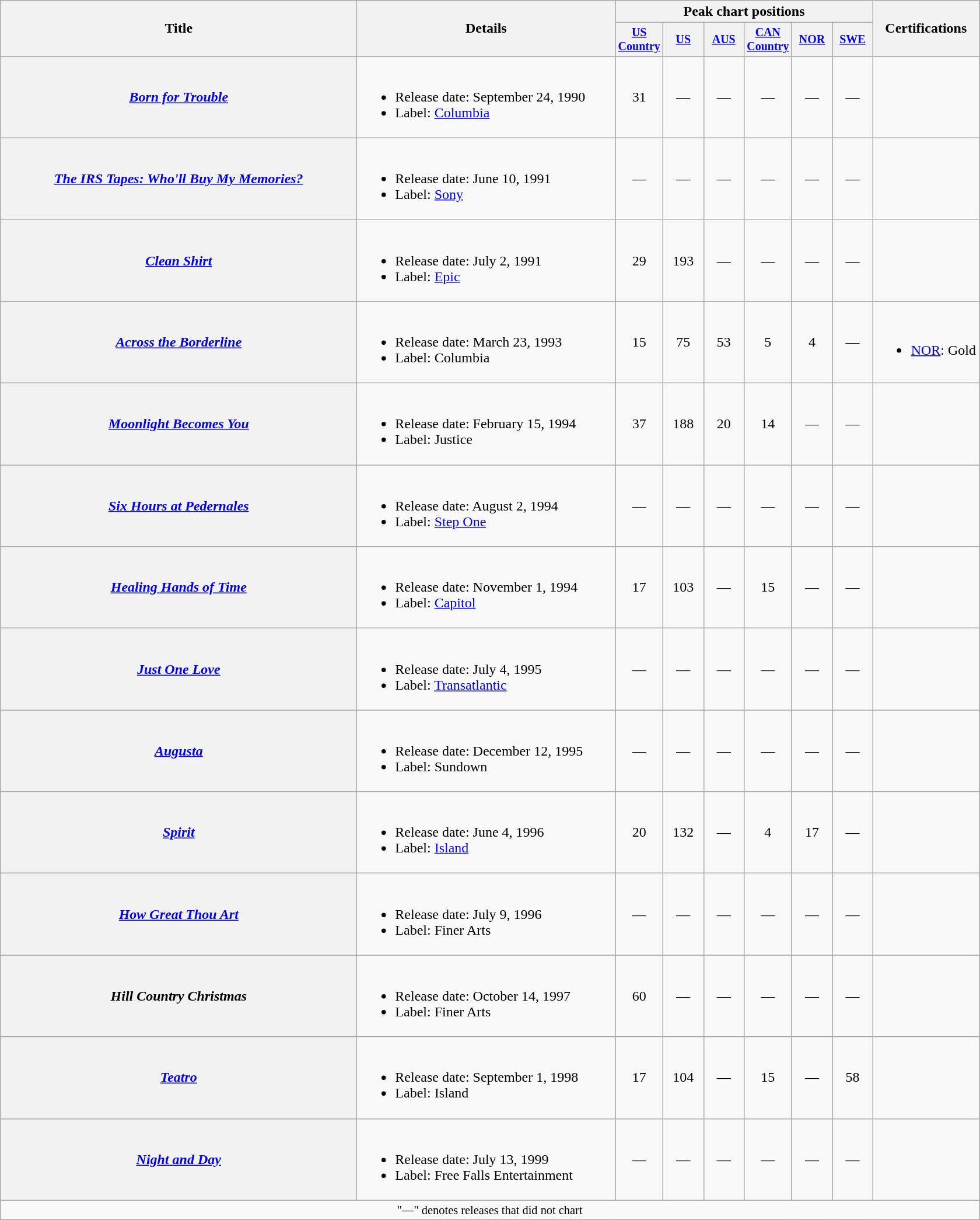<table class="wikitable plainrowheaders" style="text-align:center;">
<tr>
<th rowspan="2" style="width:25em;">Title</th>
<th rowspan="2" style="width:18em;">Details</th>
<th colspan="6">Peak chart positions</th>
<th rowspan="2">Certifications</th>
</tr>
<tr style="font-size:smaller;">
<th width="40"><a href='#'>US Country</a></th>
<th width="40"><a href='#'>US</a></th>
<th width="40"><a href='#'>AUS</a><br></th>
<th width="40"><a href='#'>CAN Country</a></th>
<th width="40"><a href='#'>NOR</a></th>
<th width="40"><a href='#'>SWE</a></th>
</tr>
<tr>
<th scope="row"><em><a href='#'>Born for Trouble</a></em></th>
<td align="left"><br><ul><li>Release date: September 24, 1990</li><li>Label: <a href='#'>Columbia</a></li></ul></td>
<td>31</td>
<td>—</td>
<td>—</td>
<td>—</td>
<td>—</td>
<td>—</td>
<td></td>
</tr>
<tr>
<th scope="row"><em><a href='#'>The IRS Tapes: Who'll Buy My Memories?</a></em></th>
<td align="left"><br><ul><li>Release date: June 10, 1991</li><li>Label: <a href='#'>Sony</a></li></ul></td>
<td>—</td>
<td>—</td>
<td>—</td>
<td>—</td>
<td>—</td>
<td>—</td>
<td></td>
</tr>
<tr>
<th scope="row"><em><a href='#'>Clean Shirt</a></em><br></th>
<td align="left"><br><ul><li>Release date: July 2, 1991</li><li>Label: <a href='#'>Epic</a></li></ul></td>
<td>29</td>
<td>193</td>
<td>—</td>
<td>—</td>
<td>—</td>
<td>—</td>
<td></td>
</tr>
<tr>
<th scope="row"><em><a href='#'>Across the Borderline</a></em></th>
<td align="left"><br><ul><li>Release date: March 23, 1993</li><li>Label: Columbia</li></ul></td>
<td>15</td>
<td>75</td>
<td>53</td>
<td>5</td>
<td>4</td>
<td>—</td>
<td align="left"><br><ul><li><a href='#'>NOR</a>: Gold</li></ul></td>
</tr>
<tr>
<th scope="row"><em><a href='#'>Moonlight Becomes You</a></em></th>
<td align="left"><br><ul><li>Release date: February 15, 1994</li><li>Label: Justice</li></ul></td>
<td>37</td>
<td>188</td>
<td>20</td>
<td>14</td>
<td>—</td>
<td>—</td>
<td></td>
</tr>
<tr>
<th scope="row"><em><a href='#'>Six Hours at Pedernales</a></em><br></th>
<td align="left"><br><ul><li>Release date: August 2, 1994</li><li>Label: <a href='#'>Step One</a></li></ul></td>
<td>—</td>
<td>—</td>
<td>—</td>
<td>—</td>
<td>—</td>
<td>—</td>
<td></td>
</tr>
<tr>
<th scope="row"><em><a href='#'>Healing Hands of Time</a></em></th>
<td align="left"><br><ul><li>Release date: November 1, 1994</li><li>Label: <a href='#'>Capitol</a></li></ul></td>
<td>17</td>
<td>103</td>
<td>—</td>
<td>15</td>
<td>—</td>
<td>—</td>
<td></td>
</tr>
<tr>
<th scope="row"><em><a href='#'>Just One Love</a></em></th>
<td align="left"><br><ul><li>Release date: July 4, 1995</li><li>Label: <a href='#'>Transatlantic</a></li></ul></td>
<td>—</td>
<td>—</td>
<td>—</td>
<td>—</td>
<td>—</td>
<td>—</td>
<td></td>
</tr>
<tr>
<th scope="row"><em><a href='#'>Augusta</a></em><br></th>
<td align="left"><br><ul><li>Release date: December 12, 1995</li><li>Label: Sundown</li></ul></td>
<td>—</td>
<td>—</td>
<td>—</td>
<td>—</td>
<td>—</td>
<td>—</td>
<td></td>
</tr>
<tr>
<th scope="row"><em><a href='#'>Spirit</a></em></th>
<td align="left"><br><ul><li>Release date: June 4, 1996</li><li>Label: <a href='#'>Island</a></li></ul></td>
<td>20</td>
<td>132</td>
<td>—</td>
<td>4</td>
<td>17</td>
<td>—</td>
<td></td>
</tr>
<tr>
<th scope="row"><em><a href='#'>How Great Thou Art</a></em><br></th>
<td align="left"><br><ul><li>Release date: July 9, 1996</li><li>Label: Finer Arts</li></ul></td>
<td>—</td>
<td>—</td>
<td>—</td>
<td>—</td>
<td>—</td>
<td>—</td>
<td></td>
</tr>
<tr>
<th scope="row"><em>Hill Country Christmas</em><br></th>
<td align="left"><br><ul><li>Release date: October 14, 1997</li><li>Label: Finer Arts</li></ul></td>
<td>60</td>
<td>—</td>
<td>—</td>
<td>—</td>
<td>—</td>
<td>—</td>
<td></td>
</tr>
<tr>
<th scope="row"><em><a href='#'>Teatro</a></em></th>
<td align="left"><br><ul><li>Release date: September 1, 1998</li><li>Label: Island</li></ul></td>
<td>17</td>
<td>104</td>
<td>—</td>
<td>15</td>
<td>—</td>
<td>58</td>
<td></td>
</tr>
<tr>
<th scope="row"><em><a href='#'>Night and Day</a></em></th>
<td align="left"><br><ul><li>Release date: July 13, 1999</li><li>Label: Free Falls Entertainment</li></ul></td>
<td>—</td>
<td>—</td>
<td>—</td>
<td>—</td>
<td>—</td>
<td>—</td>
<td></td>
</tr>
<tr>
<td colspan="9" style="font-size:85%">"—" denotes releases that did not chart</td>
</tr>
</table>
